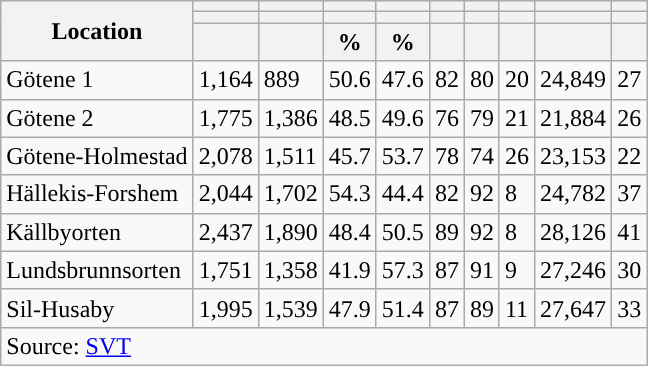<table role="presentation" class="wikitable sortable mw-collapsible">
<tr>
<th rowspan="3">Location</th>
<th></th>
<th></th>
<th></th>
<th></th>
<th></th>
<th></th>
<th></th>
<th></th>
<th></th>
</tr>
<tr>
<th></th>
<th></th>
<th style="background:"></th>
<th style="background:"></th>
<th></th>
<th></th>
<th></th>
<th></th>
<th></th>
</tr>
<tr>
<th data-sort-type="number"></th>
<th data-sort-type="number"></th>
<th data-sort-type="number">%</th>
<th data-sort-type="number">%</th>
<th data-sort-type="number"></th>
<th data-sort-type="number"></th>
<th data-sort-type="number"></th>
<th data-sort-type="number"></th>
<th data-sort-type="number"></th>
</tr>
<tr>
<td align="left">Götene 1</td>
<td>1,164</td>
<td>889</td>
<td>50.6</td>
<td>47.6</td>
<td>82</td>
<td>80</td>
<td>20</td>
<td>24,849</td>
<td>27</td>
</tr>
<tr>
<td align="left">Götene 2</td>
<td>1,775</td>
<td>1,386</td>
<td>48.5</td>
<td>49.6</td>
<td>76</td>
<td>79</td>
<td>21</td>
<td>21,884</td>
<td>26</td>
</tr>
<tr>
<td align="left">Götene-Holmestad</td>
<td>2,078</td>
<td>1,511</td>
<td>45.7</td>
<td>53.7</td>
<td>78</td>
<td>74</td>
<td>26</td>
<td>23,153</td>
<td>22</td>
</tr>
<tr>
<td align="left">Hällekis-Forshem</td>
<td>2,044</td>
<td>1,702</td>
<td>54.3</td>
<td>44.4</td>
<td>82</td>
<td>92</td>
<td>8</td>
<td>24,782</td>
<td>37</td>
</tr>
<tr>
<td align="left">Källbyorten</td>
<td>2,437</td>
<td>1,890</td>
<td>48.4</td>
<td>50.5</td>
<td>89</td>
<td>92</td>
<td>8</td>
<td>28,126</td>
<td>41</td>
</tr>
<tr>
<td align="left">Lundsbrunnsorten</td>
<td>1,751</td>
<td>1,358</td>
<td>41.9</td>
<td>57.3</td>
<td>87</td>
<td>91</td>
<td>9</td>
<td>27,246</td>
<td>30</td>
</tr>
<tr>
<td align="left">Sil-Husaby</td>
<td>1,995</td>
<td>1,539</td>
<td>47.9</td>
<td>51.4</td>
<td>87</td>
<td>89</td>
<td>11</td>
<td>27,647</td>
<td>33</td>
</tr>
<tr>
<td colspan="10" align="left">Source: <a href='#'>SVT</a></td>
</tr>
</table>
